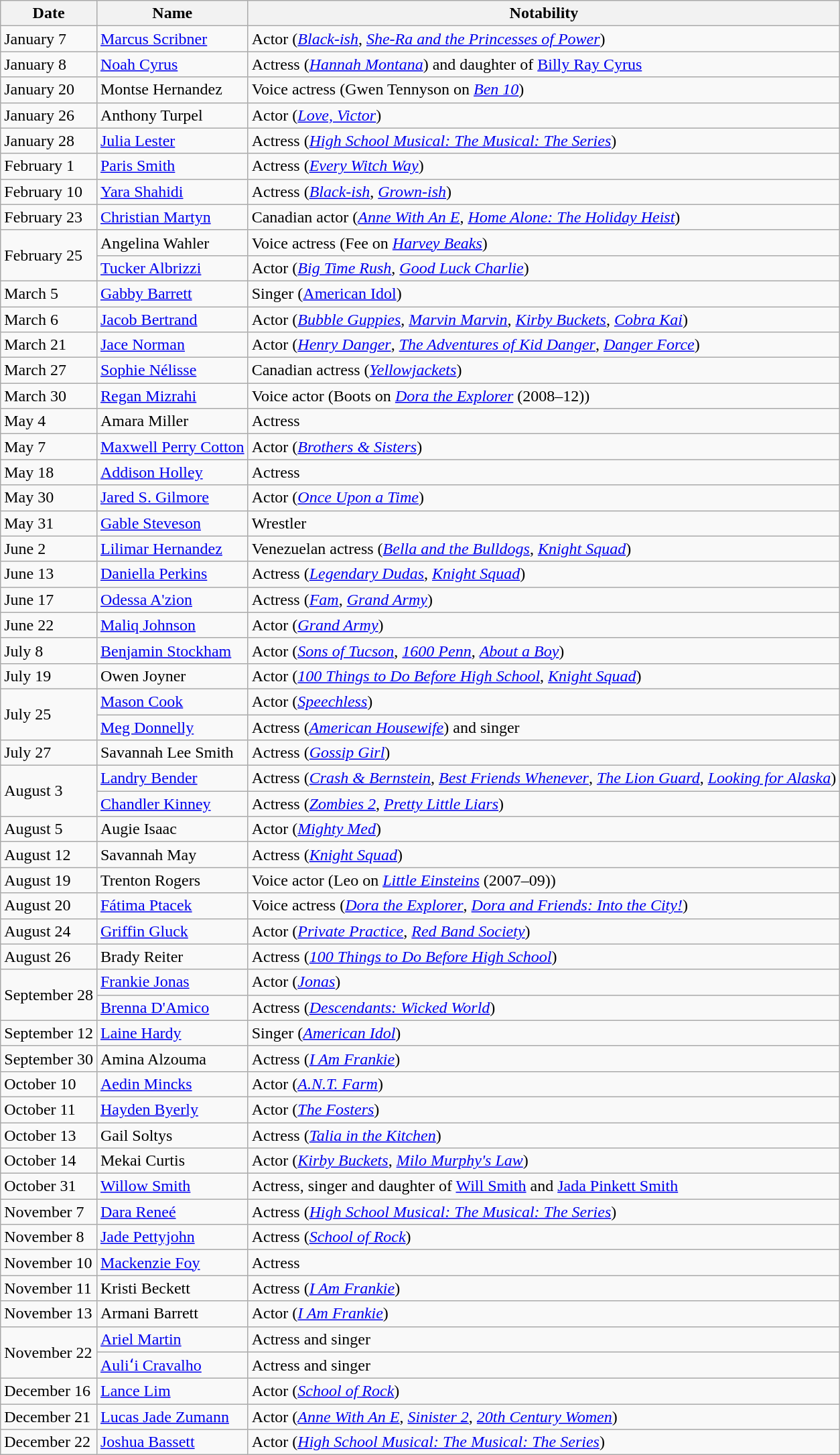<table class="wikitable">
<tr>
<th>Date</th>
<th>Name</th>
<th>Notability</th>
</tr>
<tr>
<td>January 7</td>
<td><a href='#'>Marcus Scribner</a></td>
<td>Actor (<em><a href='#'>Black-ish</a></em>, <em><a href='#'>She-Ra and the Princesses of Power</a></em>)</td>
</tr>
<tr>
<td>January 8</td>
<td><a href='#'>Noah Cyrus</a></td>
<td>Actress (<em><a href='#'>Hannah Montana</a></em>) and daughter of <a href='#'>Billy Ray Cyrus</a></td>
</tr>
<tr>
<td>January 20</td>
<td>Montse Hernandez</td>
<td>Voice actress (Gwen Tennyson on <em><a href='#'>Ben 10</a></em>)</td>
</tr>
<tr>
<td>January 26</td>
<td>Anthony Turpel</td>
<td>Actor (<em><a href='#'>Love, Victor</a></em>)</td>
</tr>
<tr>
<td>January 28</td>
<td><a href='#'>Julia Lester</a></td>
<td>Actress (<em><a href='#'>High School Musical: The Musical: The Series</a></em>)</td>
</tr>
<tr>
<td>February 1</td>
<td><a href='#'>Paris Smith</a></td>
<td>Actress (<em><a href='#'>Every Witch Way</a></em>)</td>
</tr>
<tr>
<td>February 10</td>
<td><a href='#'>Yara Shahidi</a></td>
<td>Actress (<em><a href='#'>Black-ish</a></em>, <em><a href='#'>Grown-ish</a></em>)</td>
</tr>
<tr>
<td>February 23</td>
<td><a href='#'>Christian Martyn</a></td>
<td>Canadian actor (<em><a href='#'>Anne With An E</a></em>, <em><a href='#'>Home Alone: The Holiday Heist</a></em>)</td>
</tr>
<tr>
<td rowspan="2">February 25</td>
<td>Angelina Wahler</td>
<td>Voice actress (Fee on <em><a href='#'>Harvey Beaks</a></em>)</td>
</tr>
<tr>
<td><a href='#'>Tucker Albrizzi</a></td>
<td>Actor (<em><a href='#'>Big Time Rush</a></em>, <em><a href='#'>Good Luck Charlie</a></em>)</td>
</tr>
<tr>
<td>March 5</td>
<td><a href='#'>Gabby Barrett</a></td>
<td>Singer (<a href='#'>American Idol</a>)</td>
</tr>
<tr>
<td>March 6</td>
<td><a href='#'>Jacob Bertrand</a></td>
<td>Actor (<em><a href='#'>Bubble Guppies</a></em>, <em><a href='#'>Marvin Marvin</a></em>, <em><a href='#'>Kirby Buckets</a></em>, <em><a href='#'>Cobra Kai</a></em>)</td>
</tr>
<tr>
<td>March 21</td>
<td><a href='#'>Jace Norman</a></td>
<td>Actor (<em><a href='#'>Henry Danger</a></em>, <em><a href='#'>The Adventures of Kid Danger</a></em>, <em><a href='#'>Danger Force</a></em>)</td>
</tr>
<tr>
<td>March 27</td>
<td><a href='#'>Sophie Nélisse</a></td>
<td>Canadian actress (<em><a href='#'>Yellowjackets</a></em>)</td>
</tr>
<tr>
<td>March 30</td>
<td><a href='#'>Regan Mizrahi</a></td>
<td>Voice actor (Boots on <em><a href='#'>Dora the Explorer</a></em> (2008–12))</td>
</tr>
<tr>
<td>May 4</td>
<td>Amara Miller</td>
<td>Actress</td>
</tr>
<tr>
<td>May 7</td>
<td><a href='#'>Maxwell Perry Cotton</a></td>
<td>Actor (<em><a href='#'>Brothers & Sisters</a></em>)</td>
</tr>
<tr>
<td>May 18</td>
<td><a href='#'>Addison Holley</a></td>
<td>Actress</td>
</tr>
<tr>
<td>May 30</td>
<td><a href='#'>Jared S. Gilmore</a></td>
<td>Actor (<em><a href='#'>Once Upon a Time</a></em>)</td>
</tr>
<tr>
<td>May 31</td>
<td><a href='#'>Gable Steveson</a></td>
<td>Wrestler</td>
</tr>
<tr>
<td>June 2</td>
<td><a href='#'>Lilimar Hernandez</a></td>
<td>Venezuelan actress (<em><a href='#'>Bella and the Bulldogs</a></em>, <em><a href='#'>Knight Squad</a></em>)</td>
</tr>
<tr>
<td>June 13</td>
<td><a href='#'>Daniella Perkins</a></td>
<td>Actress (<em><a href='#'>Legendary Dudas</a></em>, <em><a href='#'>Knight Squad</a></em>)</td>
</tr>
<tr>
<td>June 17</td>
<td><a href='#'>Odessa A'zion</a></td>
<td>Actress (<em><a href='#'>Fam</a></em>, <em><a href='#'>Grand Army</a></em>)</td>
</tr>
<tr>
<td>June 22</td>
<td><a href='#'>Maliq Johnson</a></td>
<td>Actor (<em><a href='#'>Grand Army</a></em>)</td>
</tr>
<tr>
<td>July 8</td>
<td><a href='#'>Benjamin Stockham</a></td>
<td>Actor (<em><a href='#'>Sons of Tucson</a></em>, <em><a href='#'>1600 Penn</a></em>, <em><a href='#'>About a Boy</a></em>)</td>
</tr>
<tr>
<td>July 19</td>
<td>Owen Joyner</td>
<td>Actor (<em><a href='#'>100 Things to Do Before High School</a></em>, <em><a href='#'>Knight Squad</a></em>)</td>
</tr>
<tr>
<td rowspan="2">July 25</td>
<td><a href='#'>Mason Cook</a></td>
<td>Actor (<em><a href='#'>Speechless</a></em>)</td>
</tr>
<tr>
<td><a href='#'>Meg Donnelly</a></td>
<td>Actress (<em><a href='#'>American Housewife</a></em>) and singer</td>
</tr>
<tr>
<td>July 27</td>
<td>Savannah Lee Smith</td>
<td>Actress (<em><a href='#'>Gossip Girl</a></em>)</td>
</tr>
<tr>
<td rowspan="2">August 3</td>
<td><a href='#'>Landry Bender</a></td>
<td>Actress (<em><a href='#'>Crash & Bernstein</a></em>, <em><a href='#'>Best Friends Whenever</a></em>, <em><a href='#'>The Lion Guard</a></em>, <em><a href='#'>Looking for Alaska</a></em>)</td>
</tr>
<tr>
<td><a href='#'>Chandler Kinney</a></td>
<td>Actress (<em><a href='#'>Zombies 2</a></em>, <a href='#'><em>Pretty Little Liars</em></a>)</td>
</tr>
<tr>
<td>August 5</td>
<td>Augie Isaac</td>
<td>Actor (<em><a href='#'>Mighty Med</a></em>)</td>
</tr>
<tr>
<td>August 12</td>
<td>Savannah May</td>
<td>Actress (<em><a href='#'>Knight Squad</a></em>)</td>
</tr>
<tr>
<td>August 19</td>
<td>Trenton Rogers</td>
<td>Voice actor (Leo on <em><a href='#'>Little Einsteins</a></em> (2007–09))</td>
</tr>
<tr>
<td>August 20</td>
<td><a href='#'>Fátima Ptacek</a></td>
<td>Voice actress (<em><a href='#'>Dora the Explorer</a></em>, <em><a href='#'>Dora and Friends: Into the City!</a></em>)</td>
</tr>
<tr>
<td>August 24</td>
<td><a href='#'>Griffin Gluck</a></td>
<td>Actor (<em><a href='#'>Private Practice</a></em>, <em><a href='#'>Red Band Society</a></em>)</td>
</tr>
<tr>
<td>August 26</td>
<td>Brady Reiter</td>
<td>Actress (<em><a href='#'>100 Things to Do Before High School</a></em>)</td>
</tr>
<tr>
<td rowspan="2">September 28</td>
<td><a href='#'>Frankie Jonas</a></td>
<td>Actor (<em><a href='#'>Jonas</a></em>)</td>
</tr>
<tr>
<td><a href='#'>Brenna D'Amico</a></td>
<td>Actress (<em><a href='#'>Descendants: Wicked World</a></em>)</td>
</tr>
<tr>
<td>September 12</td>
<td><a href='#'>Laine Hardy</a></td>
<td>Singer (<em><a href='#'>American Idol</a></em>)</td>
</tr>
<tr>
<td>September 30</td>
<td>Amina Alzouma</td>
<td>Actress (<em><a href='#'>I Am Frankie</a></em>)</td>
</tr>
<tr>
<td>October 10</td>
<td><a href='#'>Aedin Mincks</a></td>
<td>Actor (<em><a href='#'>A.N.T. Farm</a></em>)</td>
</tr>
<tr>
<td>October 11</td>
<td><a href='#'>Hayden Byerly</a></td>
<td>Actor (<em><a href='#'>The Fosters</a></em>)</td>
</tr>
<tr>
<td>October 13</td>
<td>Gail Soltys</td>
<td>Actress (<em><a href='#'>Talia in the Kitchen</a></em>)</td>
</tr>
<tr>
<td>October 14</td>
<td>Mekai Curtis</td>
<td>Actor (<em><a href='#'>Kirby Buckets</a></em>, <em><a href='#'>Milo Murphy's Law</a></em>)</td>
</tr>
<tr>
<td>October 31</td>
<td><a href='#'>Willow Smith</a></td>
<td>Actress, singer and daughter of <a href='#'>Will Smith</a> and <a href='#'>Jada Pinkett Smith</a></td>
</tr>
<tr>
<td>November 7</td>
<td><a href='#'>Dara Reneé</a></td>
<td>Actress (<em><a href='#'>High School Musical: The Musical: The Series</a></em>)</td>
</tr>
<tr>
<td>November 8</td>
<td><a href='#'>Jade Pettyjohn</a></td>
<td>Actress (<em><a href='#'>School of Rock</a></em>)</td>
</tr>
<tr>
<td>November 10</td>
<td><a href='#'>Mackenzie Foy</a></td>
<td>Actress</td>
</tr>
<tr>
<td>November 11</td>
<td>Kristi Beckett</td>
<td>Actress (<em><a href='#'>I Am Frankie</a></em>)</td>
</tr>
<tr>
<td>November 13</td>
<td>Armani Barrett</td>
<td>Actor (<em><a href='#'>I Am Frankie</a></em>)</td>
</tr>
<tr>
<td rowspan="2">November 22</td>
<td><a href='#'>Ariel Martin</a></td>
<td>Actress and singer</td>
</tr>
<tr>
<td><a href='#'>Auliʻi Cravalho</a></td>
<td>Actress and singer</td>
</tr>
<tr>
<td>December 16</td>
<td><a href='#'>Lance Lim</a></td>
<td>Actor (<em><a href='#'>School of Rock</a></em>)</td>
</tr>
<tr>
<td>December 21</td>
<td><a href='#'>Lucas Jade Zumann</a></td>
<td>Actor (<em><a href='#'>Anne With An E</a></em>, <em><a href='#'>Sinister 2</a></em>, <em><a href='#'>20th Century Women</a></em>)</td>
</tr>
<tr>
<td>December 22</td>
<td><a href='#'>Joshua Bassett</a></td>
<td>Actor (<em><a href='#'>High School Musical: The Musical: The Series</a></em>)</td>
</tr>
</table>
